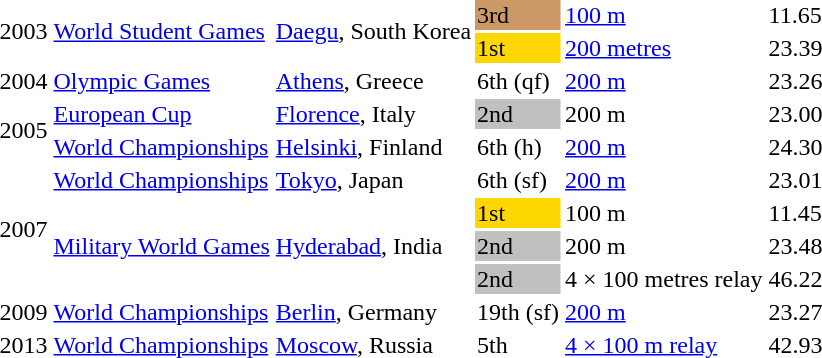<table>
<tr>
<td rowspan=2>2003</td>
<td rowspan=2><a href='#'>World Student Games</a></td>
<td rowspan=2><a href='#'>Daegu</a>, South Korea</td>
<td bgcolor=cc9966>3rd</td>
<td><a href='#'>100 m</a></td>
<td>11.65</td>
</tr>
<tr>
<td bgcolor="gold">1st</td>
<td><a href='#'>200 metres</a></td>
<td>23.39</td>
</tr>
<tr>
<td>2004</td>
<td><a href='#'>Olympic Games</a></td>
<td><a href='#'>Athens</a>, Greece</td>
<td>6th (qf)</td>
<td><a href='#'>200 m</a></td>
<td>23.26</td>
</tr>
<tr>
<td rowspan=2>2005</td>
<td><a href='#'>European Cup</a></td>
<td><a href='#'>Florence</a>, Italy</td>
<td bgcolor=silver>2nd</td>
<td>200 m</td>
<td>23.00</td>
</tr>
<tr>
<td><a href='#'>World Championships</a></td>
<td><a href='#'>Helsinki</a>, Finland</td>
<td>6th (h)</td>
<td><a href='#'>200 m</a></td>
<td>24.30</td>
</tr>
<tr>
<td rowspan=4>2007</td>
<td><a href='#'>World Championships</a></td>
<td><a href='#'>Tokyo</a>, Japan</td>
<td>6th (sf)</td>
<td><a href='#'>200 m</a></td>
<td>23.01</td>
</tr>
<tr>
<td rowspan=3><a href='#'>Military World Games</a></td>
<td rowspan=3><a href='#'>Hyderabad</a>, India</td>
<td bgcolor=gold>1st</td>
<td>100 m</td>
<td>11.45</td>
</tr>
<tr>
<td bgcolor=silver>2nd</td>
<td>200 m</td>
<td>23.48</td>
</tr>
<tr>
<td bgcolor=silver>2nd</td>
<td>4 × 100 metres relay</td>
<td>46.22</td>
</tr>
<tr>
<td>2009</td>
<td><a href='#'>World Championships</a></td>
<td><a href='#'>Berlin</a>, Germany</td>
<td>19th (sf)</td>
<td><a href='#'>200 m</a></td>
<td>23.27</td>
</tr>
<tr>
<td>2013</td>
<td><a href='#'>World Championships</a></td>
<td><a href='#'>Moscow</a>, Russia</td>
<td>5th</td>
<td><a href='#'>4 × 100 m relay</a></td>
<td>42.93</td>
</tr>
</table>
